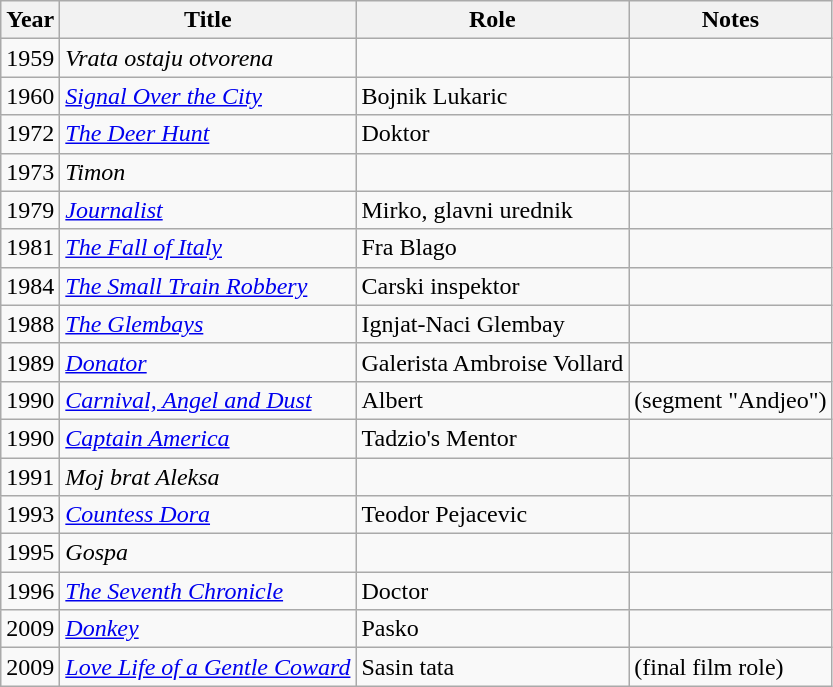<table class="wikitable sortable">
<tr>
<th>Year</th>
<th>Title</th>
<th>Role</th>
<th class="unsortable">Notes</th>
</tr>
<tr>
<td>1959</td>
<td><em>Vrata ostaju otvorena</em></td>
<td></td>
<td></td>
</tr>
<tr>
<td>1960</td>
<td><em><a href='#'>Signal Over the City</a></em></td>
<td>Bojnik Lukaric</td>
<td></td>
</tr>
<tr>
<td>1972</td>
<td><em><a href='#'>The Deer Hunt</a></em></td>
<td>Doktor</td>
<td></td>
</tr>
<tr>
<td>1973</td>
<td><em>Timon</em></td>
<td></td>
<td></td>
</tr>
<tr>
<td>1979</td>
<td><em><a href='#'>Journalist</a></em></td>
<td>Mirko, glavni urednik</td>
<td></td>
</tr>
<tr>
<td>1981</td>
<td><em><a href='#'>The Fall of Italy</a></em></td>
<td>Fra Blago</td>
<td></td>
</tr>
<tr>
<td>1984</td>
<td><em><a href='#'>The Small Train Robbery</a></em></td>
<td>Carski inspektor</td>
<td></td>
</tr>
<tr>
<td>1988</td>
<td><em><a href='#'>The Glembays</a></em></td>
<td>Ignjat-Naci Glembay</td>
<td></td>
</tr>
<tr>
<td>1989</td>
<td><em><a href='#'>Donator</a></em></td>
<td>Galerista Ambroise Vollard</td>
<td></td>
</tr>
<tr>
<td>1990</td>
<td><em><a href='#'>Carnival, Angel and Dust</a></em></td>
<td>Albert</td>
<td>(segment "Andjeo")</td>
</tr>
<tr>
<td>1990</td>
<td><em><a href='#'>Captain America</a></em></td>
<td>Tadzio's Mentor</td>
<td></td>
</tr>
<tr>
<td>1991</td>
<td><em>Moj brat Aleksa</em></td>
<td></td>
<td></td>
</tr>
<tr>
<td>1993</td>
<td><em><a href='#'>Countess Dora</a></em></td>
<td>Teodor Pejacevic</td>
<td></td>
</tr>
<tr>
<td>1995</td>
<td><em>Gospa</em></td>
<td></td>
<td></td>
</tr>
<tr>
<td>1996</td>
<td><em><a href='#'>The Seventh Chronicle</a></em></td>
<td>Doctor</td>
<td></td>
</tr>
<tr>
<td>2009</td>
<td><em><a href='#'>Donkey</a></em></td>
<td>Pasko</td>
<td></td>
</tr>
<tr>
<td>2009</td>
<td><em><a href='#'>Love Life of a Gentle Coward</a></em></td>
<td>Sasin tata</td>
<td>(final film role)</td>
</tr>
</table>
